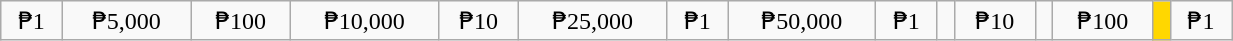<table class="wikitable" style="text-align:center;width:65%;">
<tr>
<td>₱1</td>
<td>₱5,000</td>
<td>₱100</td>
<td>₱10,000</td>
<td>₱10</td>
<td>₱25,000</td>
<td>₱1</td>
<td>₱50,000</td>
<td>₱1</td>
<td></td>
<td>₱10</td>
<td></td>
<td>₱100</td>
<td style="background: gold"></td>
<td>₱1</td>
</tr>
</table>
